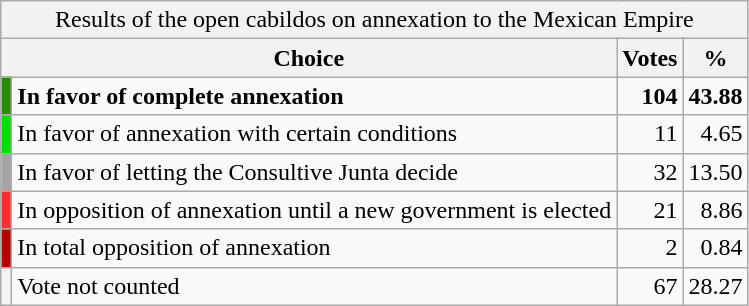<table class="wikitable">
<tr>
<td colspan="4" style="background-color:#F2F2F2; text-align:center">Results of the open cabildos on annexation to the Mexican Empire</td>
</tr>
<tr>
<th colspan="2">Choice</th>
<th>Votes</th>
<th>%</th>
</tr>
<tr>
<td style="background-color:#298A08"></td>
<td><strong>In favor of complete annexation</strong> </td>
<td style="text-align:right"><strong>104</strong></td>
<td style="text-align:right"><strong>43.88</strong></td>
</tr>
<tr>
<td style="background-color:#01DF01"></td>
<td>In favor of annexation with certain conditions</td>
<td style="text-align:right">11</td>
<td style="text-align:right">4.65</td>
</tr>
<tr>
<td style="background-color:#A4A4A4"></td>
<td>In favor of letting the Consultive Junta decide</td>
<td style="text-align:right">32</td>
<td style="text-align:right">13.50</td>
</tr>
<tr>
<td style="background-color:#FE2E2E"></td>
<td>In opposition of annexation until a new government is elected</td>
<td style="text-align:right">21</td>
<td style="text-align:right">8.86</td>
</tr>
<tr>
<td style="background-color:#B40404"></td>
<td>In total opposition of annexation</td>
<td style="text-align:right">2</td>
<td style="text-align:right">0.84</td>
</tr>
<tr>
<td style="background-color:#F2F2F2"></td>
<td>Vote not counted</td>
<td style="text-align:right">67</td>
<td style="text-align:right">28.27</td>
</tr>
</table>
